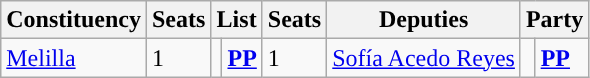<table class="wikitable sortable">
<tr>
<th>Constituency</th>
<th>Seats</th>
<th colspan="2">List</th>
<th>Seats</th>
<th>Deputies</th>
<th colspan="2">Party</th>
</tr>
<tr>
<td><a href='#'>Melilla</a></td>
<td>1</td>
<td></td>
<td><strong><a href='#'>PP</a></strong></td>
<td>1</td>
<td><a href='#'>Sofía Acedo Reyes</a></td>
<td></td>
<td><strong><a href='#'>PP</a></strong></td>
</tr>
</table>
